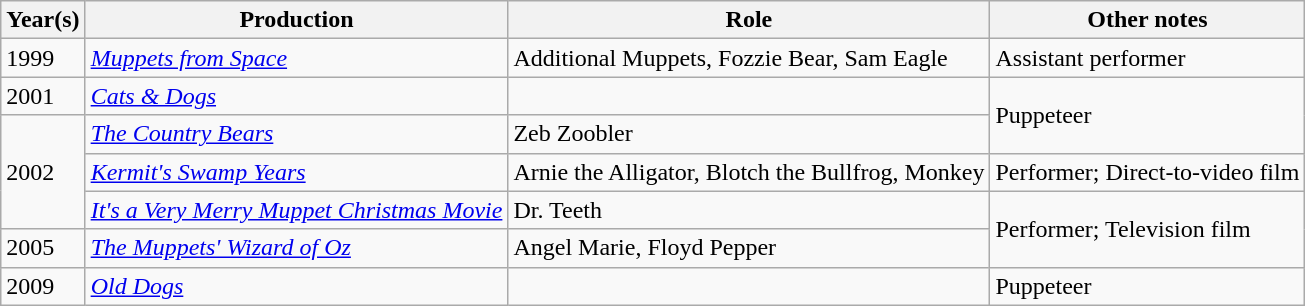<table class="wikitable">
<tr>
<th>Year(s)</th>
<th>Production</th>
<th>Role</th>
<th>Other notes</th>
</tr>
<tr>
<td>1999</td>
<td><em><a href='#'>Muppets from Space</a></em></td>
<td>Additional Muppets, Fozzie Bear, Sam Eagle</td>
<td>Assistant performer</td>
</tr>
<tr>
<td>2001</td>
<td><em><a href='#'>Cats & Dogs</a></em></td>
<td></td>
<td rowspan="2">Puppeteer</td>
</tr>
<tr>
<td rowspan="3">2002</td>
<td><em><a href='#'>The Country Bears</a></em></td>
<td>Zeb Zoobler</td>
</tr>
<tr>
<td><em><a href='#'>Kermit's Swamp Years</a></em></td>
<td>Arnie the Alligator, Blotch the Bullfrog, Monkey</td>
<td>Performer; Direct-to-video film</td>
</tr>
<tr>
<td><em><a href='#'>It's a Very Merry Muppet Christmas Movie</a></em></td>
<td>Dr. Teeth</td>
<td rowspan="2">Performer; Television film</td>
</tr>
<tr>
<td>2005</td>
<td><em><a href='#'>The Muppets' Wizard of Oz</a></em></td>
<td>Angel Marie, Floyd Pepper</td>
</tr>
<tr>
<td>2009</td>
<td><em><a href='#'>Old Dogs</a></em></td>
<td></td>
<td>Puppeteer</td>
</tr>
</table>
